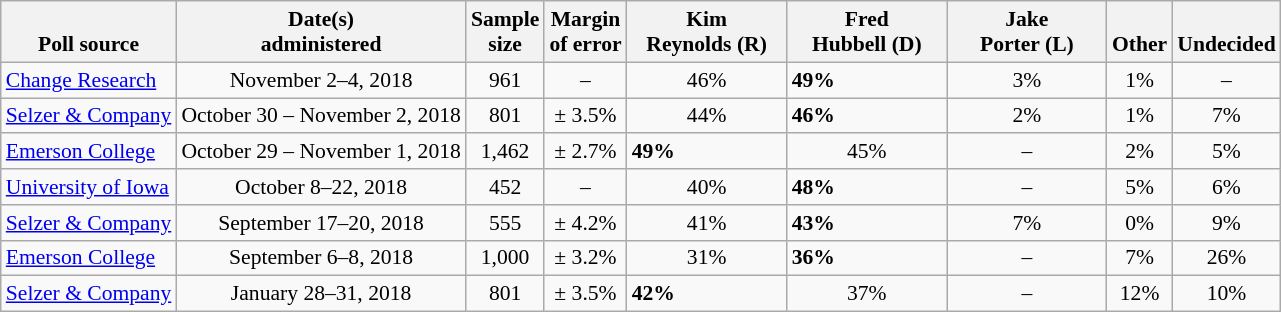<table class="wikitable" style="font-size:90%">
<tr valign=bottom>
<th>Poll source</th>
<th>Date(s)<br>administered</th>
<th>Sample<br>size</th>
<th>Margin<br>of error</th>
<th style="width:100px;">Kim<br>Reynolds (R)</th>
<th style="width:100px;">Fred<br>Hubbell (D)</th>
<th style="width:100px;">Jake<br>Porter (L)</th>
<th>Other</th>
<th>Undecided</th>
</tr>
<tr>
<td><a href='#'>Change Research</a></td>
<td align=center>November 2–4, 2018</td>
<td align=center>961</td>
<td align=center>–</td>
<td align=center>46%</td>
<td><strong>49%</strong></td>
<td align=center>3%</td>
<td align=center>1%</td>
<td align=center>–</td>
</tr>
<tr>
<td><a href='#'>Selzer & Company</a></td>
<td align=center>October 30 – November 2, 2018</td>
<td align=center>801</td>
<td align=center>± 3.5%</td>
<td align=center>44%</td>
<td><strong>46%</strong></td>
<td align=center>2%</td>
<td align=center>1%</td>
<td align=center>7%</td>
</tr>
<tr>
<td><a href='#'>Emerson College</a></td>
<td align=center>October 29 – November 1, 2018</td>
<td align=center>1,462</td>
<td align=center>± 2.7%</td>
<td><strong>49%</strong></td>
<td align=center>45%</td>
<td align=center>–</td>
<td align=center>2%</td>
<td align=center>5%</td>
</tr>
<tr>
<td><a href='#'>University of Iowa</a></td>
<td align=center>October 8–22, 2018</td>
<td align=center>452</td>
<td align=center>–</td>
<td align=center>40%</td>
<td><strong>48%</strong></td>
<td align=center>–</td>
<td align=center>5%</td>
<td align=center>6%</td>
</tr>
<tr>
<td><a href='#'>Selzer & Company</a></td>
<td align=center>September 17–20, 2018</td>
<td align=center>555</td>
<td align=center>± 4.2%</td>
<td align=center>41%</td>
<td><strong>43%</strong></td>
<td align=center>7%</td>
<td align=center>0%</td>
<td align=center>9%</td>
</tr>
<tr>
<td><a href='#'>Emerson College</a></td>
<td align=center>September 6–8, 2018</td>
<td align=center>1,000</td>
<td align=center>± 3.2%</td>
<td align=center>31%</td>
<td><strong>36%</strong></td>
<td align=center>–</td>
<td align=center>7%</td>
<td align=center>26%</td>
</tr>
<tr>
<td><a href='#'>Selzer & Company</a></td>
<td align=center>January 28–31, 2018</td>
<td align=center>801</td>
<td align=center>± 3.5%</td>
<td><strong>42%</strong></td>
<td align=center>37%</td>
<td align=center>–</td>
<td align=center>12%</td>
<td align=center>10%</td>
</tr>
</table>
